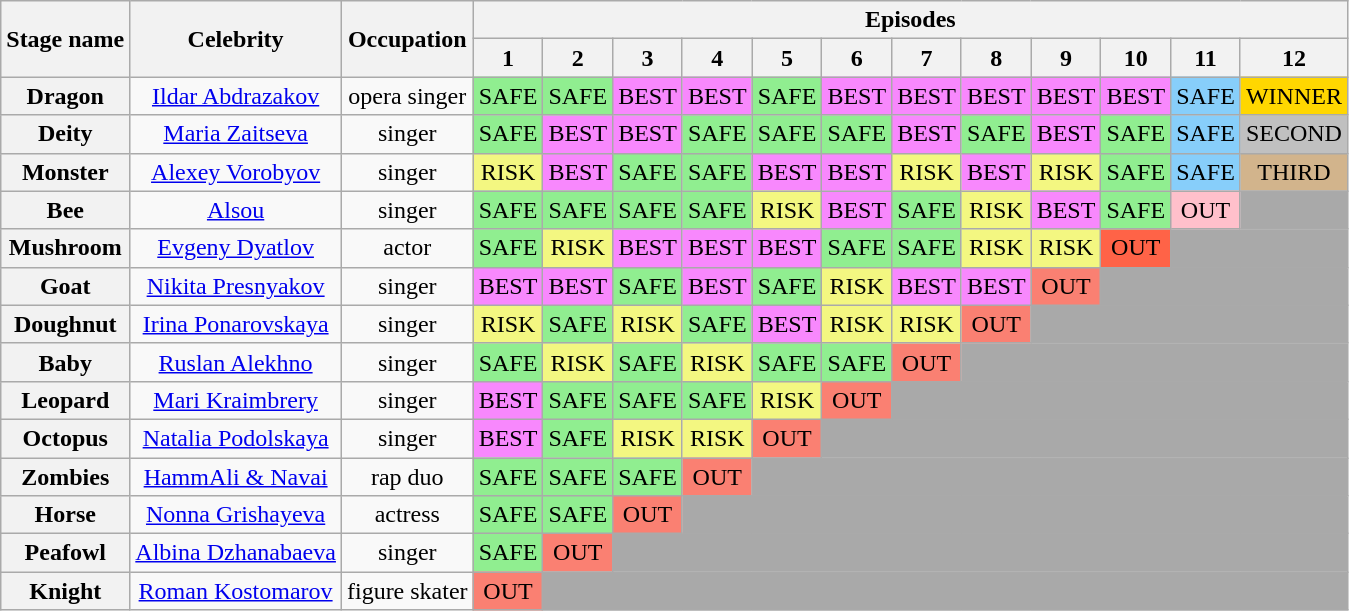<table class="wikitable" style="text-align:center;">
<tr>
<th rowspan=2>Stage name</th>
<th rowspan=2>Celebrity</th>
<th rowspan=2>Occupation</th>
<th colspan=12>Episodes</th>
</tr>
<tr>
<th>1</th>
<th>2</th>
<th>3</th>
<th>4</th>
<th>5</th>
<th>6</th>
<th>7</th>
<th>8</th>
<th>9</th>
<th>10</th>
<th>11</th>
<th>12</th>
</tr>
<tr>
<th>Dragon</th>
<td><a href='#'>Ildar Abdrazakov</a></td>
<td>opera singer</td>
<td bgcolor="lightgreen">SAFE</td>
<td bgcolor="lightgreen">SAFE</td>
<td bgcolor="#F888FD">BEST</td>
<td bgcolor="#F888FD">BEST</td>
<td bgcolor="lightgreen">SAFE</td>
<td bgcolor="#F888FD">BEST</td>
<td bgcolor="#F888FD">BEST</td>
<td bgcolor="#F888FD">BEST</td>
<td bgcolor="#F888FD">BEST</td>
<td bgcolor="#F888FD">BEST</td>
<td bgcolor="lightskyblue">SAFE</td>
<td bgcolor="gold">WINNER</td>
</tr>
<tr>
<th>Deity</th>
<td><a href='#'>Maria Zaitseva</a></td>
<td>singer</td>
<td bgcolor="lightgreen">SAFE</td>
<td bgcolor="#F888FD">BEST</td>
<td bgcolor="#F888FD">BEST</td>
<td bgcolor="lightgreen">SAFE</td>
<td bgcolor="lightgreen">SAFE</td>
<td bgcolor="lightgreen">SAFE</td>
<td bgcolor="#F888FD">BEST</td>
<td bgcolor="lightgreen">SAFE</td>
<td bgcolor="#F888FD">BEST</td>
<td bgcolor="lightgreen">SAFE</td>
<td bgcolor="lightskyblue">SAFE</td>
<td bgcolor="silver">SECOND</td>
</tr>
<tr>
<th>Monster</th>
<td><a href='#'>Alexey Vorobyov</a></td>
<td>singer</td>
<td bgcolor="#F3F781">RISK</td>
<td bgcolor="#F888FD">BEST</td>
<td bgcolor="lightgreen">SAFE</td>
<td bgcolor="lightgreen">SAFE</td>
<td bgcolor="#F888FD">BEST</td>
<td bgcolor="#F888FD">BEST</td>
<td bgcolor="#F3F781">RISK</td>
<td bgcolor="#F888FD">BEST</td>
<td bgcolor="#F3F781">RISK</td>
<td bgcolor="lightgreen">SAFE</td>
<td bgcolor="lightskyblue">SAFE</td>
<td bgcolor="tan">THIRD</td>
</tr>
<tr>
<th>Bee</th>
<td><a href='#'>Alsou</a></td>
<td>singer</td>
<td bgcolor="lightgreen">SAFE</td>
<td bgcolor="lightgreen">SAFE</td>
<td bgcolor="lightgreen">SAFE</td>
<td bgcolor="lightgreen">SAFE</td>
<td bgcolor="#F3F781">RISK</td>
<td bgcolor="#F888FD">BEST</td>
<td bgcolor="lightgreen">SAFE</td>
<td bgcolor="#F3F781">RISK</td>
<td bgcolor="#F888FD">BEST</td>
<td bgcolor="lightgreen">SAFE</td>
<td bgcolor="pink">OUT</td>
<td colspan=1 bgcolor="darkgrey"></td>
</tr>
<tr>
<th>Mushroom</th>
<td><a href='#'>Evgeny Dyatlov</a></td>
<td>actor</td>
<td bgcolor="lightgreen">SAFE</td>
<td bgcolor="#F3F781">RISK</td>
<td bgcolor="#F888FD">BEST</td>
<td bgcolor="#F888FD">BEST</td>
<td bgcolor="#F888FD">BEST</td>
<td bgcolor="lightgreen">SAFE</td>
<td bgcolor="lightgreen">SAFE</td>
<td bgcolor="#F3F781">RISK</td>
<td bgcolor="#F3F781">RISK</td>
<td bgcolor="tomato">OUT</td>
<td colspan=2 bgcolor="darkgrey"></td>
</tr>
<tr>
<th>Goat</th>
<td><a href='#'>Nikita Presnyakov</a></td>
<td>singer</td>
<td bgcolor="#F888FD">BEST</td>
<td bgcolor="#F888FD">BEST</td>
<td bgcolor="lightgreen">SAFE</td>
<td bgcolor="#F888FD">BEST</td>
<td bgcolor="lightgreen">SAFE</td>
<td bgcolor="#F3F781">RISK</td>
<td bgcolor="#F888FD">BEST</td>
<td bgcolor="#F888FD">BEST</td>
<td bgcolor="salmon">OUT</td>
<td colspan=3 bgcolor="darkgrey"></td>
</tr>
<tr>
<th>Doughnut</th>
<td><a href='#'>Irina Ponarovskaya</a></td>
<td>singer</td>
<td bgcolor="#F3F781">RISK</td>
<td bgcolor="lightgreen">SAFE</td>
<td bgcolor="#F3F781">RISK</td>
<td bgcolor="lightgreen">SAFE</td>
<td bgcolor="#F888FD">BEST</td>
<td bgcolor="#F3F781">RISK</td>
<td bgcolor="#F3F781">RISK</td>
<td bgcolor="salmon">OUT</td>
<td colspan=4 bgcolor="darkgrey"></td>
</tr>
<tr>
<th>Baby</th>
<td><a href='#'>Ruslan Alekhno</a></td>
<td>singer</td>
<td bgcolor="lightgreen">SAFE</td>
<td bgcolor="#F3F781">RISK</td>
<td bgcolor="lightgreen">SAFE</td>
<td bgcolor="#F3F781">RISK</td>
<td bgcolor="lightgreen">SAFE</td>
<td bgcolor="lightgreen">SAFE</td>
<td bgcolor="salmon">OUT</td>
<td colspan=5 bgcolor="darkgrey"></td>
</tr>
<tr>
<th>Leopard</th>
<td><a href='#'>Mari Kraimbrery</a></td>
<td>singer</td>
<td bgcolor="#F888FD">BEST</td>
<td bgcolor="lightgreen">SAFE</td>
<td bgcolor="lightgreen">SAFE</td>
<td bgcolor="lightgreen">SAFE</td>
<td bgcolor="#F3F781">RISK</td>
<td bgcolor="salmon">OUT</td>
<td colspan=6 bgcolor="darkgrey"></td>
</tr>
<tr>
<th>Octopus</th>
<td><a href='#'>Natalia Podolskaya</a></td>
<td>singer</td>
<td bgcolor="#F888FD">BEST</td>
<td bgcolor="lightgreen">SAFE</td>
<td bgcolor="#F3F781">RISK</td>
<td bgcolor="#F3F781">RISK</td>
<td bgcolor="salmon">OUT</td>
<td colspan=7 bgcolor="darkgrey"></td>
</tr>
<tr>
<th>Zombies</th>
<td><a href='#'>HammAli & Navai</a></td>
<td>rap duo</td>
<td bgcolor="lightgreen">SAFE</td>
<td bgcolor="lightgreen">SAFE</td>
<td bgcolor="lightgreen">SAFE</td>
<td bgcolor="salmon">OUT</td>
<td colspan=8 bgcolor="darkgrey"></td>
</tr>
<tr>
<th>Horse</th>
<td><a href='#'>Nonna Grishayeva</a></td>
<td>actress</td>
<td bgcolor="lightgreen">SAFE</td>
<td bgcolor="lightgreen">SAFE</td>
<td bgcolor="salmon">OUT</td>
<td colspan=9 bgcolor="darkgrey"></td>
</tr>
<tr>
<th>Peafowl</th>
<td><a href='#'>Albina Dzhanabaeva</a></td>
<td>singer</td>
<td bgcolor="lightgreen">SAFE</td>
<td bgcolor="salmon">OUT</td>
<td colspan=10 bgcolor="darkgrey"></td>
</tr>
<tr>
<th>Knight</th>
<td><a href='#'>Roman Kostomarov</a></td>
<td>figure skater</td>
<td bgcolor="salmon">OUT</td>
<td colspan=11 bgcolor="darkgrey"></td>
</tr>
</table>
